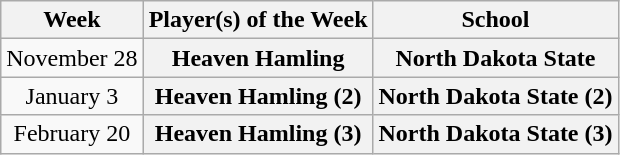<table class="wikitable" style="text-align:center">
<tr>
<th>Week</th>
<th>Player(s) of the Week</th>
<th>School</th>
</tr>
<tr>
<td>November 28</td>
<th style=>Heaven Hamling</th>
<th style=>North Dakota State</th>
</tr>
<tr>
<td>January 3</td>
<th style=>Heaven Hamling (2)</th>
<th style=>North Dakota State (2)</th>
</tr>
<tr>
<td>February 20</td>
<th style=>Heaven Hamling (3)</th>
<th style=>North Dakota State (3)</th>
</tr>
</table>
